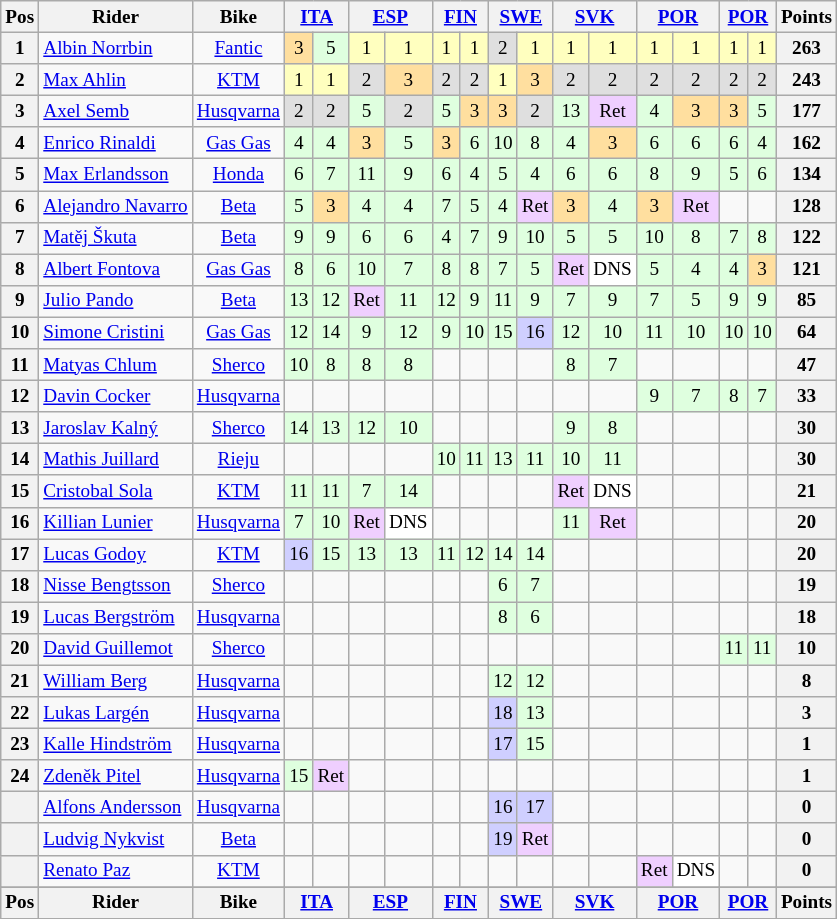<table class="wikitable" style="font-size: 80%; text-align:center">
<tr valign="top">
<th valign="middle">Pos</th>
<th valign="middle">Rider</th>
<th valign="middle">Bike</th>
<th colspan=2><a href='#'>ITA</a><br></th>
<th colspan=2><a href='#'>ESP</a><br></th>
<th colspan=2><a href='#'>FIN</a><br></th>
<th colspan=2><a href='#'>SWE</a><br></th>
<th colspan=2><a href='#'>SVK</a><br></th>
<th colspan=2><a href='#'>POR</a><br></th>
<th colspan=2><a href='#'>POR</a><br></th>
<th valign="middle">Points</th>
</tr>
<tr>
<th>1</th>
<td align=left> <a href='#'>Albin Norrbin</a></td>
<td><a href='#'>Fantic</a></td>
<td style="background:#ffdf9f;">3</td>
<td style="background:#dfffdf;">5</td>
<td style="background:#ffffbf;">1</td>
<td style="background:#ffffbf;">1</td>
<td style="background:#ffffbf;">1</td>
<td style="background:#ffffbf;">1</td>
<td style="background:#dfdfdf;">2</td>
<td style="background:#ffffbf;">1</td>
<td style="background:#ffffbf;">1</td>
<td style="background:#ffffbf;">1</td>
<td style="background:#ffffbf;">1</td>
<td style="background:#ffffbf;">1</td>
<td style="background:#ffffbf;">1</td>
<td style="background:#ffffbf;">1</td>
<th>263</th>
</tr>
<tr>
<th>2</th>
<td align=left> <a href='#'>Max Ahlin</a></td>
<td><a href='#'>KTM</a></td>
<td style="background:#ffffbf;">1</td>
<td style="background:#ffffbf;">1</td>
<td style="background:#dfdfdf;">2</td>
<td style="background:#ffdf9f;">3</td>
<td style="background:#dfdfdf;">2</td>
<td style="background:#dfdfdf;">2</td>
<td style="background:#ffffbf;">1</td>
<td style="background:#ffdf9f;">3</td>
<td style="background:#dfdfdf;">2</td>
<td style="background:#dfdfdf;">2</td>
<td style="background:#dfdfdf;">2</td>
<td style="background:#dfdfdf;">2</td>
<td style="background:#dfdfdf;">2</td>
<td style="background:#dfdfdf;">2</td>
<th>243</th>
</tr>
<tr>
<th>3</th>
<td align=left> <a href='#'>Axel Semb</a></td>
<td><a href='#'>Husqvarna</a></td>
<td style="background:#dfdfdf;">2</td>
<td style="background:#dfdfdf;">2</td>
<td style="background:#dfffdf;">5</td>
<td style="background:#dfdfdf;">2</td>
<td style="background:#dfffdf;">5</td>
<td style="background:#ffdf9f;">3</td>
<td style="background:#ffdf9f;">3</td>
<td style="background:#dfdfdf;">2</td>
<td style="background:#dfffdf;">13</td>
<td style="background:#efcfff;">Ret</td>
<td style="background:#dfffdf;">4</td>
<td style="background:#ffdf9f;">3</td>
<td style="background:#ffdf9f;">3</td>
<td style="background:#dfffdf;">5</td>
<th>177</th>
</tr>
<tr>
<th>4</th>
<td align=left> <a href='#'>Enrico Rinaldi</a></td>
<td><a href='#'>Gas Gas</a></td>
<td style="background:#dfffdf;">4</td>
<td style="background:#dfffdf;">4</td>
<td style="background:#ffdf9f;">3</td>
<td style="background:#dfffdf;">5</td>
<td style="background:#ffdf9f;">3</td>
<td style="background:#dfffdf;">6</td>
<td style="background:#dfffdf;">10</td>
<td style="background:#dfffdf;">8</td>
<td style="background:#dfffdf;">4</td>
<td style="background:#ffdf9f;">3</td>
<td style="background:#dfffdf;">6</td>
<td style="background:#dfffdf;">6</td>
<td style="background:#dfffdf;">6</td>
<td style="background:#dfffdf;">4</td>
<th>162</th>
</tr>
<tr>
<th>5</th>
<td align=left> <a href='#'>Max Erlandsson</a></td>
<td><a href='#'>Honda</a></td>
<td style="background:#dfffdf;">6</td>
<td style="background:#dfffdf;">7</td>
<td style="background:#dfffdf;">11</td>
<td style="background:#dfffdf;">9</td>
<td style="background:#dfffdf;">6</td>
<td style="background:#dfffdf;">4</td>
<td style="background:#dfffdf;">5</td>
<td style="background:#dfffdf;">4</td>
<td style="background:#dfffdf;">6</td>
<td style="background:#dfffdf;">6</td>
<td style="background:#dfffdf;">8</td>
<td style="background:#dfffdf;">9</td>
<td style="background:#dfffdf;">5</td>
<td style="background:#dfffdf;">6</td>
<th>134</th>
</tr>
<tr>
<th>6</th>
<td align=left> <a href='#'>Alejandro Navarro</a></td>
<td><a href='#'>Beta</a></td>
<td style="background:#dfffdf;">5</td>
<td style="background:#ffdf9f;">3</td>
<td style="background:#dfffdf;">4</td>
<td style="background:#dfffdf;">4</td>
<td style="background:#dfffdf;">7</td>
<td style="background:#dfffdf;">5</td>
<td style="background:#dfffdf;">4</td>
<td style="background:#efcfff;">Ret</td>
<td style="background:#ffdf9f;">3</td>
<td style="background:#dfffdf;">4</td>
<td style="background:#ffdf9f;">3</td>
<td style="background:#efcfff;">Ret</td>
<td></td>
<td></td>
<th>128</th>
</tr>
<tr>
<th>7</th>
<td align=left> <a href='#'>Matěj Škuta</a></td>
<td><a href='#'>Beta</a></td>
<td style="background:#dfffdf;">9</td>
<td style="background:#dfffdf;">9</td>
<td style="background:#dfffdf;">6</td>
<td style="background:#dfffdf;">6</td>
<td style="background:#dfffdf;">4</td>
<td style="background:#dfffdf;">7</td>
<td style="background:#dfffdf;">9</td>
<td style="background:#dfffdf;">10</td>
<td style="background:#dfffdf;">5</td>
<td style="background:#dfffdf;">5</td>
<td style="background:#dfffdf;">10</td>
<td style="background:#dfffdf;">8</td>
<td style="background:#dfffdf;">7</td>
<td style="background:#dfffdf;">8</td>
<th>122</th>
</tr>
<tr>
<th>8</th>
<td align=left> <a href='#'>Albert Fontova</a></td>
<td><a href='#'>Gas Gas</a></td>
<td style="background:#dfffdf;">8</td>
<td style="background:#dfffdf;">6</td>
<td style="background:#dfffdf;">10</td>
<td style="background:#dfffdf;">7</td>
<td style="background:#dfffdf;">8</td>
<td style="background:#dfffdf;">8</td>
<td style="background:#dfffdf;">7</td>
<td style="background:#dfffdf;">5</td>
<td style="background:#efcfff;">Ret</td>
<td style="background:#ffffff;">DNS</td>
<td style="background:#dfffdf;">5</td>
<td style="background:#dfffdf;">4</td>
<td style="background:#dfffdf;">4</td>
<td style="background:#ffdf9f;">3</td>
<th>121</th>
</tr>
<tr>
<th>9</th>
<td align=left> <a href='#'>Julio Pando</a></td>
<td><a href='#'>Beta</a></td>
<td style="background:#dfffdf;">13</td>
<td style="background:#dfffdf;">12</td>
<td style="background:#efcfff;">Ret</td>
<td style="background:#dfffdf;">11</td>
<td style="background:#dfffdf;">12</td>
<td style="background:#dfffdf;">9</td>
<td style="background:#dfffdf;">11</td>
<td style="background:#dfffdf;">9</td>
<td style="background:#dfffdf;">7</td>
<td style="background:#dfffdf;">9</td>
<td style="background:#dfffdf;">7</td>
<td style="background:#dfffdf;">5</td>
<td style="background:#dfffdf;">9</td>
<td style="background:#dfffdf;">9</td>
<th>85</th>
</tr>
<tr>
<th>10</th>
<td align=left> <a href='#'>Simone Cristini</a></td>
<td><a href='#'>Gas Gas</a></td>
<td style="background:#dfffdf;">12</td>
<td style="background:#dfffdf;">14</td>
<td style="background:#dfffdf;">9</td>
<td style="background:#dfffdf;">12</td>
<td style="background:#dfffdf;">9</td>
<td style="background:#dfffdf;">10</td>
<td style="background:#dfffdf;">15</td>
<td style="background:#cfcfff;">16</td>
<td style="background:#dfffdf;">12</td>
<td style="background:#dfffdf;">10</td>
<td style="background:#dfffdf;">11</td>
<td style="background:#dfffdf;">10</td>
<td style="background:#dfffdf;">10</td>
<td style="background:#dfffdf;">10</td>
<th>64</th>
</tr>
<tr>
<th>11</th>
<td align=left> <a href='#'>Matyas Chlum</a></td>
<td><a href='#'>Sherco</a></td>
<td style="background:#dfffdf;">10</td>
<td style="background:#dfffdf;">8</td>
<td style="background:#dfffdf;">8</td>
<td style="background:#dfffdf;">8</td>
<td></td>
<td></td>
<td></td>
<td></td>
<td style="background:#dfffdf;">8</td>
<td style="background:#dfffdf;">7</td>
<td></td>
<td></td>
<td></td>
<td></td>
<th>47</th>
</tr>
<tr>
<th>12</th>
<td align=left> <a href='#'>Davin Cocker</a></td>
<td><a href='#'>Husqvarna</a></td>
<td></td>
<td></td>
<td></td>
<td></td>
<td></td>
<td></td>
<td></td>
<td></td>
<td></td>
<td></td>
<td style="background:#dfffdf;">9</td>
<td style="background:#dfffdf;">7</td>
<td style="background:#dfffdf;">8</td>
<td style="background:#dfffdf;">7</td>
<th>33</th>
</tr>
<tr>
<th>13</th>
<td align=left> <a href='#'>Jaroslav Kalný</a></td>
<td><a href='#'>Sherco</a></td>
<td style="background:#dfffdf;">14</td>
<td style="background:#dfffdf;">13</td>
<td style="background:#dfffdf;">12</td>
<td style="background:#dfffdf;">10</td>
<td></td>
<td></td>
<td></td>
<td></td>
<td style="background:#dfffdf;">9</td>
<td style="background:#dfffdf;">8</td>
<td></td>
<td></td>
<td></td>
<td></td>
<th>30</th>
</tr>
<tr>
<th>14</th>
<td align=left> <a href='#'>Mathis Juillard</a></td>
<td><a href='#'>Rieju</a></td>
<td></td>
<td></td>
<td></td>
<td></td>
<td style="background:#dfffdf;">10</td>
<td style="background:#dfffdf;">11</td>
<td style="background:#dfffdf;">13</td>
<td style="background:#dfffdf;">11</td>
<td style="background:#dfffdf;">10</td>
<td style="background:#dfffdf;">11</td>
<td></td>
<td></td>
<td></td>
<td></td>
<th>30</th>
</tr>
<tr>
<th>15</th>
<td align=left> <a href='#'>Cristobal Sola</a></td>
<td><a href='#'>KTM</a></td>
<td style="background:#dfffdf;">11</td>
<td style="background:#dfffdf;">11</td>
<td style="background:#dfffdf;">7</td>
<td style="background:#dfffdf;">14</td>
<td></td>
<td></td>
<td></td>
<td></td>
<td style="background:#efcfff;">Ret</td>
<td style="background:#ffffff;">DNS</td>
<td></td>
<td></td>
<td></td>
<td></td>
<th>21</th>
</tr>
<tr>
<th>16</th>
<td align=left> <a href='#'>Killian Lunier</a></td>
<td><a href='#'>Husqvarna</a></td>
<td style="background:#dfffdf;">7</td>
<td style="background:#dfffdf;">10</td>
<td style="background:#efcfff;">Ret</td>
<td style="background:#ffffff;">DNS</td>
<td></td>
<td></td>
<td></td>
<td></td>
<td style="background:#dfffdf;">11</td>
<td style="background:#efcfff;">Ret</td>
<td></td>
<td></td>
<td></td>
<td></td>
<th>20</th>
</tr>
<tr>
<th>17</th>
<td align=left> <a href='#'>Lucas Godoy</a></td>
<td><a href='#'>KTM</a></td>
<td style="background:#cfcfff;">16</td>
<td style="background:#dfffdf;">15</td>
<td style="background:#dfffdf;">13</td>
<td style="background:#dfffdf;">13</td>
<td style="background:#dfffdf;">11</td>
<td style="background:#dfffdf;">12</td>
<td style="background:#dfffdf;">14</td>
<td style="background:#dfffdf;">14</td>
<td></td>
<td></td>
<td></td>
<td></td>
<td></td>
<td></td>
<th>20</th>
</tr>
<tr>
<th>18</th>
<td align=left> <a href='#'>Nisse Bengtsson</a></td>
<td><a href='#'>Sherco</a></td>
<td></td>
<td></td>
<td></td>
<td></td>
<td></td>
<td></td>
<td style="background:#dfffdf;">6</td>
<td style="background:#dfffdf;">7</td>
<td></td>
<td></td>
<td></td>
<td></td>
<td></td>
<td></td>
<th>19</th>
</tr>
<tr>
<th>19</th>
<td align=left> <a href='#'>Lucas Bergström</a></td>
<td><a href='#'>Husqvarna</a></td>
<td></td>
<td></td>
<td></td>
<td></td>
<td></td>
<td></td>
<td style="background:#dfffdf;">8</td>
<td style="background:#dfffdf;">6</td>
<td></td>
<td></td>
<td></td>
<td></td>
<td></td>
<td></td>
<th>18</th>
</tr>
<tr>
<th>20</th>
<td align=left> <a href='#'>David Guillemot</a></td>
<td><a href='#'>Sherco</a></td>
<td></td>
<td></td>
<td></td>
<td></td>
<td></td>
<td></td>
<td></td>
<td></td>
<td></td>
<td></td>
<td></td>
<td></td>
<td style="background:#dfffdf;">11</td>
<td style="background:#dfffdf;">11</td>
<th>10</th>
</tr>
<tr>
<th>21</th>
<td align=left> <a href='#'>William Berg</a></td>
<td><a href='#'>Husqvarna</a></td>
<td></td>
<td></td>
<td></td>
<td></td>
<td></td>
<td></td>
<td style="background:#dfffdf;">12</td>
<td style="background:#dfffdf;">12</td>
<td></td>
<td></td>
<td></td>
<td></td>
<td></td>
<td></td>
<th>8</th>
</tr>
<tr>
<th>22</th>
<td align=left> <a href='#'>Lukas Largén</a></td>
<td><a href='#'>Husqvarna</a></td>
<td></td>
<td></td>
<td></td>
<td></td>
<td></td>
<td></td>
<td style="background:#cfcfff;">18</td>
<td style="background:#dfffdf;">13</td>
<td></td>
<td></td>
<td></td>
<td></td>
<td></td>
<td></td>
<th>3</th>
</tr>
<tr>
<th>23</th>
<td align=left> <a href='#'>Kalle Hindström</a></td>
<td><a href='#'>Husqvarna</a></td>
<td></td>
<td></td>
<td></td>
<td></td>
<td></td>
<td></td>
<td style="background:#cfcfff;">17</td>
<td style="background:#dfffdf;">15</td>
<td></td>
<td></td>
<td></td>
<td></td>
<td></td>
<td></td>
<th>1</th>
</tr>
<tr>
<th>24</th>
<td align=left> <a href='#'>Zdeněk Pitel</a></td>
<td><a href='#'>Husqvarna</a></td>
<td style="background:#dfffdf;">15</td>
<td style="background:#efcfff;">Ret</td>
<td></td>
<td></td>
<td></td>
<td></td>
<td></td>
<td></td>
<td></td>
<td></td>
<td></td>
<td></td>
<td></td>
<td></td>
<th>1</th>
</tr>
<tr>
<th></th>
<td align=left> <a href='#'>Alfons Andersson</a></td>
<td><a href='#'>Husqvarna</a></td>
<td></td>
<td></td>
<td></td>
<td></td>
<td></td>
<td></td>
<td style="background:#cfcfff;">16</td>
<td style="background:#cfcfff;">17</td>
<td></td>
<td></td>
<td></td>
<td></td>
<td></td>
<td></td>
<th>0</th>
</tr>
<tr>
<th></th>
<td align=left> <a href='#'>Ludvig Nykvist</a></td>
<td><a href='#'>Beta</a></td>
<td></td>
<td></td>
<td></td>
<td></td>
<td></td>
<td></td>
<td style="background:#cfcfff;">19</td>
<td style="background:#efcfff;">Ret</td>
<td></td>
<td></td>
<td></td>
<td></td>
<td></td>
<td></td>
<th>0</th>
</tr>
<tr>
<th></th>
<td align=left> <a href='#'>Renato Paz</a></td>
<td><a href='#'>KTM</a></td>
<td></td>
<td></td>
<td></td>
<td></td>
<td></td>
<td></td>
<td></td>
<td></td>
<td></td>
<td></td>
<td style="background:#efcfff;">Ret</td>
<td style="background:#ffffff;">DNS</td>
<td></td>
<td></td>
<th>0</th>
</tr>
<tr>
</tr>
<tr valign="top">
<th valign="middle">Pos</th>
<th valign="middle">Rider</th>
<th valign="middle">Bike</th>
<th colspan=2><a href='#'>ITA</a><br></th>
<th colspan=2><a href='#'>ESP</a><br></th>
<th colspan=2><a href='#'>FIN</a><br></th>
<th colspan=2><a href='#'>SWE</a><br></th>
<th colspan=2><a href='#'>SVK</a><br></th>
<th colspan=2><a href='#'>POR</a><br></th>
<th colspan=2><a href='#'>POR</a><br></th>
<th valign="middle">Points</th>
</tr>
<tr>
</tr>
</table>
